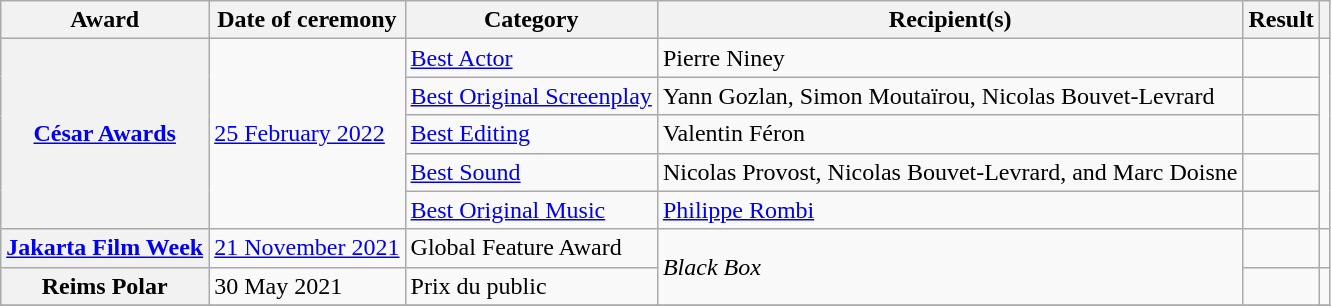<table class="wikitable sortable plainrowheaders">
<tr>
<th scope="col">Award</th>
<th scope="col">Date of ceremony</th>
<th scope="col">Category</th>
<th scope="col">Recipient(s)</th>
<th scope="col">Result</th>
<th scope="col" class="unsortable"></th>
</tr>
<tr>
<th rowspan="5" scope="row"><a href='#'>César Awards</a></th>
<td rowspan="5"><a href='#'>25 February 2022</a></td>
<td><a href='#'>Best Actor</a></td>
<td>Pierre Niney</td>
<td></td>
<td rowspan="5" align="center"></td>
</tr>
<tr>
<td><a href='#'>Best Original Screenplay</a></td>
<td>Yann Gozlan, Simon Moutaïrou, Nicolas Bouvet-Levrard</td>
<td></td>
</tr>
<tr>
<td><a href='#'>Best Editing</a></td>
<td>Valentin Féron</td>
<td></td>
</tr>
<tr>
<td><a href='#'>Best Sound</a></td>
<td>Nicolas Provost, Nicolas Bouvet-Levrard, and Marc Doisne</td>
<td></td>
</tr>
<tr>
<td><a href='#'>Best Original Music</a></td>
<td><a href='#'>Philippe Rombi</a></td>
<td></td>
</tr>
<tr>
<th scope="row"><a href='#'>Jakarta Film Week</a></th>
<td><a href='#'>21 November 2021</a></td>
<td>Global Feature Award</td>
<td rowspan="2"><em>Black Box</em></td>
<td></td>
<td align="center"></td>
</tr>
<tr>
<th scope="row">Reims Polar</th>
<td>30 May 2021</td>
<td>Prix du public</td>
<td></td>
<td align="center"></td>
</tr>
<tr>
</tr>
</table>
